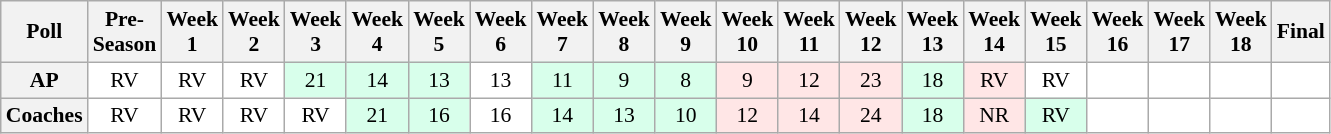<table class="wikitable" style="white-space:nowrap;font-size:90%">
<tr>
<th>Poll</th>
<th>Pre-<br>Season</th>
<th>Week<br>1</th>
<th>Week<br>2</th>
<th>Week<br>3</th>
<th>Week<br>4</th>
<th>Week<br>5</th>
<th>Week<br>6</th>
<th>Week<br>7</th>
<th>Week<br>8</th>
<th>Week<br>9</th>
<th>Week<br>10</th>
<th>Week<br>11</th>
<th>Week<br>12</th>
<th>Week<br>13</th>
<th>Week<br>14</th>
<th>Week<br>15</th>
<th>Week<br>16</th>
<th>Week<br>17</th>
<th>Week<br>18</th>
<th>Final</th>
</tr>
<tr style="text-align:center;">
<th>AP</th>
<td style="background:#FFF;">RV</td>
<td style="background:#FFF;">RV</td>
<td style="background:#FFF;">RV</td>
<td style="background:#D8FFEB;">21</td>
<td style="background:#D8FFEB;">14</td>
<td style="background:#D8FFEB;">13</td>
<td style="background:#FFF;">13</td>
<td style="background:#D8FFEB;">11</td>
<td style="background:#D8FFEB;">9</td>
<td style="background:#D8FFEB;">8</td>
<td style="background:#FFE6E6;">9</td>
<td style="background:#FFE6E6;">12</td>
<td style="background:#FFE6E6;">23</td>
<td style="background:#D8FFEB;">18</td>
<td style="background:#FFE6E6;">RV</td>
<td style="background:#FFF;">RV</td>
<td style="background:#FFF;"></td>
<td style="background:#FFF;"></td>
<td style="background:#FFF;"></td>
<td style="background:#FFF;"></td>
</tr>
<tr style="text-align:center;">
<th>Coaches</th>
<td style="background:#FFF;">RV</td>
<td style="background:#FFF;">RV</td>
<td style="background:#FFF;">RV</td>
<td style="background:#FFF;">RV</td>
<td style="background:#D8FFEB;">21</td>
<td style="background:#D8FFEB;">16</td>
<td style="background:#FFF;">16</td>
<td style="background:#D8FFEB;">14</td>
<td style="background:#D8FFEB;">13</td>
<td style="background:#D8FFEB;">10</td>
<td style="background:#FFE6E6;">12</td>
<td style="background:#FFE6E6;">14</td>
<td style="background:#FFE6E6;">24</td>
<td style="background:#D8FFEB;">18</td>
<td style="background:#FFE6E6;">NR</td>
<td style="background:#D8FFEB;">RV</td>
<td style="background:#FFF;"></td>
<td style="background:#FFF;"></td>
<td style="background:#FFF;"></td>
<td style="background:#FFF;"></td>
</tr>
</table>
